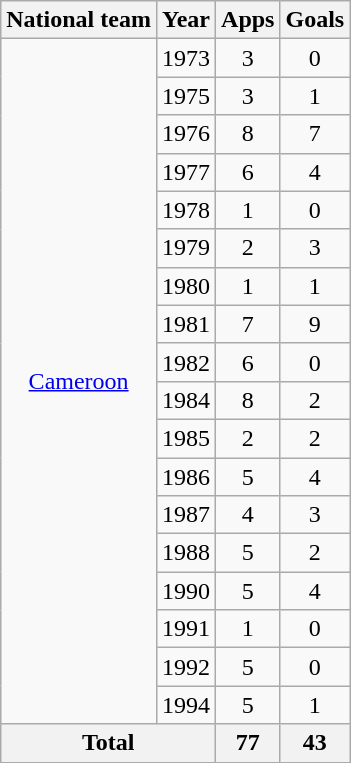<table class="wikitable" style="text-align:center">
<tr>
<th>National team</th>
<th>Year</th>
<th>Apps</th>
<th>Goals</th>
</tr>
<tr>
<td rowspan="18"><a href='#'>Cameroon</a></td>
<td>1973</td>
<td>3</td>
<td>0</td>
</tr>
<tr>
<td>1975</td>
<td>3</td>
<td>1</td>
</tr>
<tr>
<td>1976</td>
<td>8</td>
<td>7</td>
</tr>
<tr>
<td>1977</td>
<td>6</td>
<td>4</td>
</tr>
<tr>
<td>1978</td>
<td>1</td>
<td>0</td>
</tr>
<tr>
<td>1979</td>
<td>2</td>
<td>3</td>
</tr>
<tr>
<td>1980</td>
<td>1</td>
<td>1</td>
</tr>
<tr>
<td>1981</td>
<td>7</td>
<td>9</td>
</tr>
<tr>
<td>1982</td>
<td>6</td>
<td>0</td>
</tr>
<tr>
<td>1984</td>
<td>8</td>
<td>2</td>
</tr>
<tr>
<td>1985</td>
<td>2</td>
<td>2</td>
</tr>
<tr>
<td>1986</td>
<td>5</td>
<td>4</td>
</tr>
<tr>
<td>1987</td>
<td>4</td>
<td>3</td>
</tr>
<tr>
<td>1988</td>
<td>5</td>
<td>2</td>
</tr>
<tr>
<td>1990</td>
<td>5</td>
<td>4</td>
</tr>
<tr>
<td>1991</td>
<td>1</td>
<td>0</td>
</tr>
<tr>
<td>1992</td>
<td>5</td>
<td>0</td>
</tr>
<tr>
<td>1994</td>
<td>5</td>
<td>1</td>
</tr>
<tr>
<th colspan="2">Total</th>
<th>77</th>
<th>43</th>
</tr>
</table>
